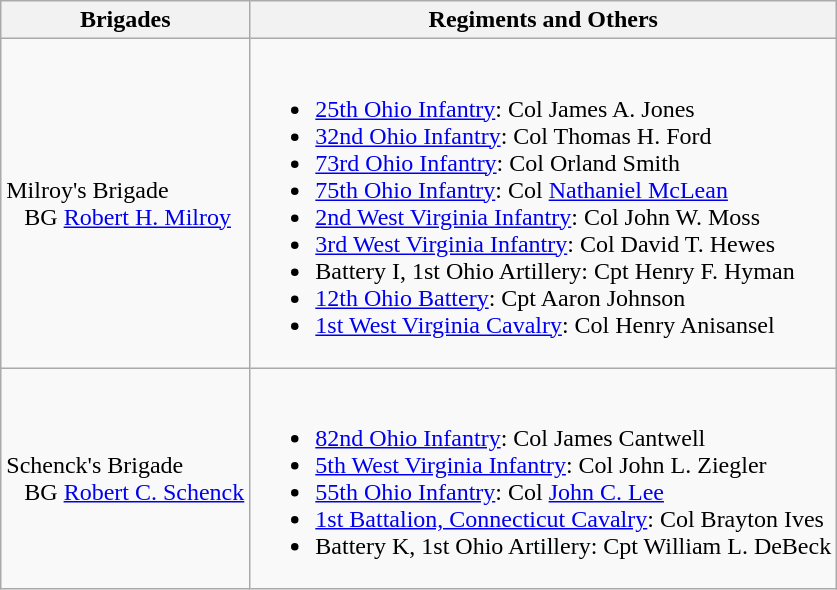<table class="wikitable">
<tr>
<th>Brigades</th>
<th>Regiments and Others</th>
</tr>
<tr>
<td>Milroy's Brigade<br>  
BG <a href='#'>Robert H. Milroy</a></td>
<td><br><ul><li><a href='#'>25th Ohio Infantry</a>: Col James A. Jones</li><li><a href='#'>32nd Ohio Infantry</a>: Col Thomas H. Ford</li><li><a href='#'>73rd Ohio Infantry</a>: Col Orland Smith</li><li><a href='#'>75th Ohio Infantry</a>: Col <a href='#'>Nathaniel McLean</a></li><li><a href='#'>2nd West Virginia Infantry</a>: Col John W. Moss</li><li><a href='#'>3rd West Virginia Infantry</a>: Col David T. Hewes</li><li>Battery I, 1st Ohio Artillery: Cpt Henry F. Hyman</li><li><a href='#'>12th Ohio Battery</a>: Cpt Aaron Johnson</li><li><a href='#'>1st West Virginia Cavalry</a>: Col Henry Anisansel</li></ul></td>
</tr>
<tr>
<td>Schenck's Brigade<br>  
BG <a href='#'>Robert C. Schenck</a></td>
<td><br><ul><li><a href='#'>82nd Ohio Infantry</a>: Col James Cantwell</li><li><a href='#'>5th West Virginia Infantry</a>: Col John L. Ziegler</li><li><a href='#'>55th Ohio Infantry</a>: Col <a href='#'>John C. Lee</a></li><li><a href='#'>1st Battalion, Connecticut Cavalry</a>: Col Brayton Ives</li><li>Battery K, 1st Ohio Artillery: Cpt William L. DeBeck</li></ul></td>
</tr>
</table>
